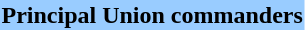<table style="align:left; margin-left:1em">
<tr>
<th bgcolor="#99ccff">Principal Union commanders</th>
</tr>
<tr>
<td></td>
</tr>
</table>
